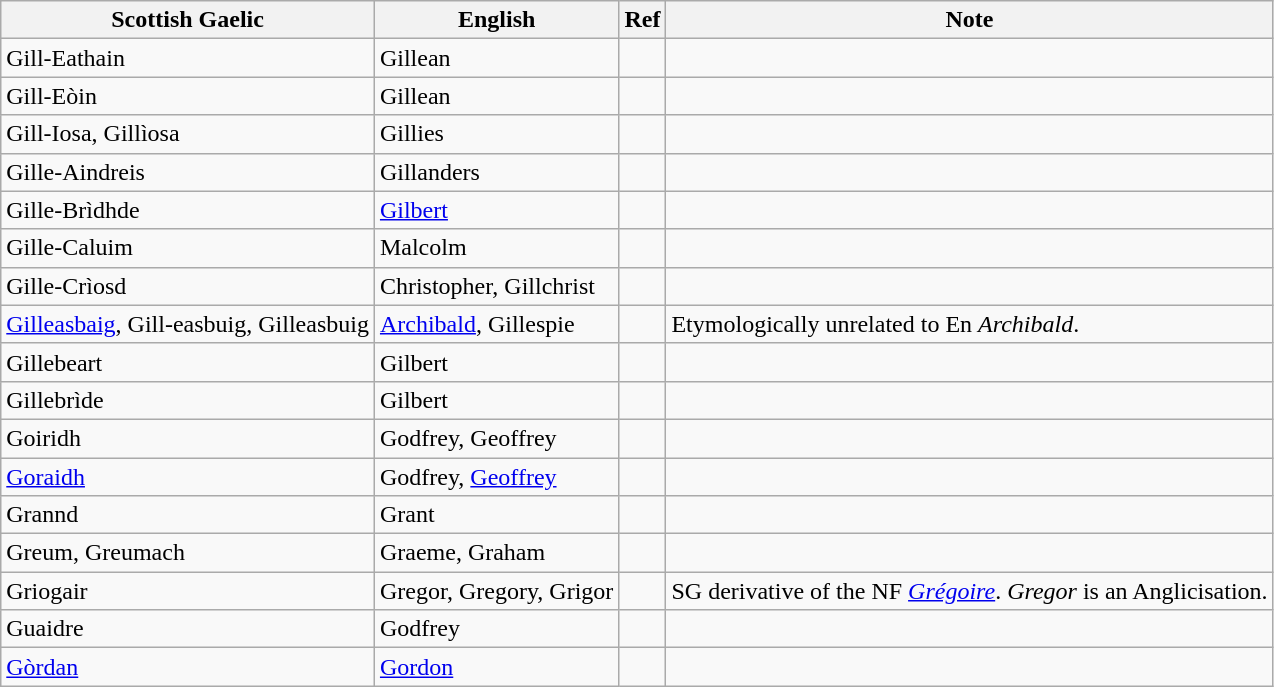<table class="wikitable sortable">
<tr>
<th><strong>Scottish Gaelic</strong></th>
<th><strong>English</strong></th>
<th><strong>Ref</strong></th>
<th><strong>Note</strong></th>
</tr>
<tr>
<td>Gill-Eathain</td>
<td>Gillean</td>
<td></td>
<td></td>
</tr>
<tr>
<td>Gill-Eòin</td>
<td>Gillean</td>
<td></td>
<td></td>
</tr>
<tr>
<td>Gill-Iosa, Gillìosa</td>
<td>Gillies</td>
<td></td>
<td></td>
</tr>
<tr>
<td>Gille-Aindreis</td>
<td>Gillanders</td>
<td></td>
<td></td>
</tr>
<tr>
<td>Gille-Brìdhde</td>
<td><a href='#'>Gilbert</a></td>
<td></td>
<td></td>
</tr>
<tr>
<td>Gille-Caluim</td>
<td>Malcolm</td>
<td></td>
<td></td>
</tr>
<tr>
<td>Gille-Crìosd</td>
<td>Christopher, Gillchrist</td>
<td></td>
<td></td>
</tr>
<tr>
<td><a href='#'>Gilleasbaig</a>, Gill-easbuig, Gilleasbuig</td>
<td><a href='#'>Archibald</a>, Gillespie</td>
<td></td>
<td>Etymologically unrelated to En <em>Archibald</em>.</td>
</tr>
<tr>
<td>Gillebeart</td>
<td>Gilbert</td>
<td></td>
<td></td>
</tr>
<tr>
<td>Gillebrìde</td>
<td>Gilbert</td>
<td></td>
<td></td>
</tr>
<tr>
<td>Goiridh</td>
<td>Godfrey, Geoffrey</td>
<td></td>
<td></td>
</tr>
<tr>
<td><a href='#'>Goraidh</a></td>
<td>Godfrey, <a href='#'>Geoffrey</a></td>
<td></td>
<td></td>
</tr>
<tr>
<td>Grannd</td>
<td>Grant</td>
<td></td>
<td></td>
</tr>
<tr>
<td>Greum, Greumach</td>
<td>Graeme, Graham</td>
<td></td>
<td></td>
</tr>
<tr>
<td>Griogair</td>
<td>Gregor, Gregory, Grigor</td>
<td></td>
<td>SG derivative of the NF <em><a href='#'>Grégoire</a></em>. <em>Gregor</em> is an Anglicisation.</td>
</tr>
<tr>
<td>Guaidre</td>
<td>Godfrey</td>
<td></td>
<td></td>
</tr>
<tr>
<td><a href='#'>Gòrdan</a></td>
<td><a href='#'>Gordon</a></td>
<td></td>
<td></td>
</tr>
</table>
